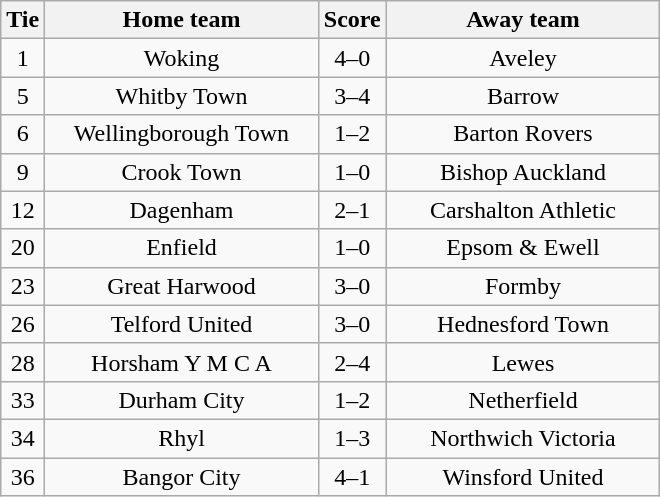<table class="wikitable" style="text-align:center;">
<tr>
<th width=20>Tie</th>
<th width=175>Home team</th>
<th width=20>Score</th>
<th width=175>Away team</th>
</tr>
<tr>
<td>1</td>
<td>Woking</td>
<td>4–0</td>
<td>Aveley</td>
</tr>
<tr>
<td>5</td>
<td>Whitby Town</td>
<td>3–4</td>
<td>Barrow</td>
</tr>
<tr>
<td>6</td>
<td>Wellingborough Town</td>
<td>1–2</td>
<td>Barton Rovers</td>
</tr>
<tr>
<td>9</td>
<td>Crook Town</td>
<td>1–0</td>
<td>Bishop Auckland</td>
</tr>
<tr>
<td>12</td>
<td>Dagenham</td>
<td>2–1</td>
<td>Carshalton Athletic</td>
</tr>
<tr>
<td>20</td>
<td>Enfield</td>
<td>1–0</td>
<td>Epsom & Ewell</td>
</tr>
<tr>
<td>23</td>
<td>Great Harwood</td>
<td>3–0</td>
<td>Formby</td>
</tr>
<tr>
<td>26</td>
<td>Telford United</td>
<td>3–0</td>
<td>Hednesford Town</td>
</tr>
<tr>
<td>28</td>
<td>Horsham Y M C A</td>
<td>2–4</td>
<td>Lewes</td>
</tr>
<tr>
<td>33</td>
<td>Durham City</td>
<td>1–2</td>
<td>Netherfield</td>
</tr>
<tr>
<td>34</td>
<td>Rhyl</td>
<td>1–3</td>
<td>Northwich Victoria</td>
</tr>
<tr>
<td>36</td>
<td>Bangor City</td>
<td>4–1</td>
<td>Winsford United</td>
</tr>
</table>
